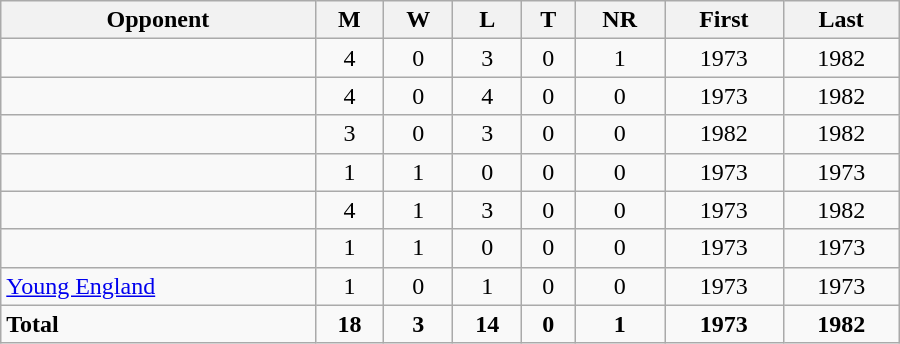<table class="wikitable" style="text-align: center; width: 600px;">
<tr>
<th>Opponent</th>
<th>M</th>
<th>W</th>
<th>L</th>
<th>T</th>
<th>NR</th>
<th>First</th>
<th>Last</th>
</tr>
<tr>
<td align=left></td>
<td>4</td>
<td>0</td>
<td>3</td>
<td>0</td>
<td>1</td>
<td>1973</td>
<td>1982</td>
</tr>
<tr>
<td align=left></td>
<td>4</td>
<td>0</td>
<td>4</td>
<td>0</td>
<td>0</td>
<td>1973</td>
<td>1982</td>
</tr>
<tr>
<td align=left></td>
<td>3</td>
<td>0</td>
<td>3</td>
<td>0</td>
<td>0</td>
<td>1982</td>
<td>1982</td>
</tr>
<tr>
<td align=left></td>
<td>1</td>
<td>1</td>
<td>0</td>
<td>0</td>
<td>0</td>
<td>1973</td>
<td>1973</td>
</tr>
<tr>
<td align=left></td>
<td>4</td>
<td>1</td>
<td>3</td>
<td>0</td>
<td>0</td>
<td>1973</td>
<td>1982</td>
</tr>
<tr>
<td align=left></td>
<td>1</td>
<td>1</td>
<td>0</td>
<td>0</td>
<td>0</td>
<td>1973</td>
<td>1973</td>
</tr>
<tr>
<td align=left> <a href='#'>Young England</a></td>
<td>1</td>
<td>0</td>
<td>1</td>
<td>0</td>
<td>0</td>
<td>1973</td>
<td>1973</td>
</tr>
<tr>
<td align=left><strong>Total</strong></td>
<td><strong>18</strong></td>
<td><strong>3</strong></td>
<td><strong>14</strong></td>
<td><strong>0</strong></td>
<td><strong>1</strong></td>
<td><strong>1973</strong></td>
<td><strong>1982</strong></td>
</tr>
</table>
